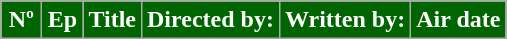<table class=wikitable style="background:#FFFFFF">
<tr style="color:#FFFFFF">
<th style="background:#006400; width:20px">Nº</th>
<th style="background:#006400; width:20px">Ep</th>
<th style="background:#006400">Title</th>
<th style="background:#006400">Directed by:</th>
<th style="background:#006400">Written by:</th>
<th style="background:#006400">Air date<br>











</th>
</tr>
</table>
